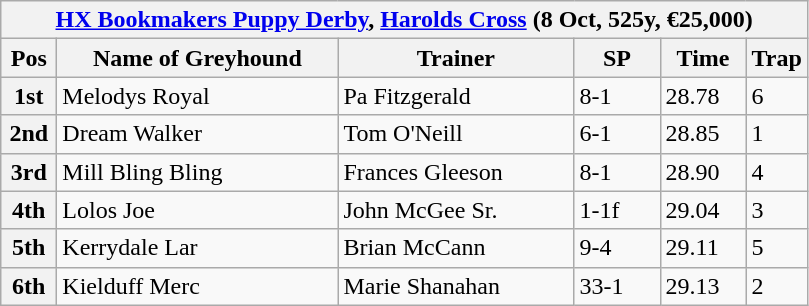<table class="wikitable">
<tr>
<th colspan="6"><a href='#'>HX Bookmakers Puppy Derby</a>, <a href='#'>Harolds Cross</a> (8 Oct, 525y, €25,000)</th>
</tr>
<tr>
<th width=30>Pos</th>
<th width=180>Name of Greyhound</th>
<th width=150>Trainer</th>
<th width=50>SP</th>
<th width=50>Time</th>
<th width=30>Trap</th>
</tr>
<tr>
<th>1st</th>
<td>Melodys Royal</td>
<td>Pa Fitzgerald</td>
<td>8-1</td>
<td>28.78</td>
<td>6</td>
</tr>
<tr>
<th>2nd</th>
<td>Dream Walker</td>
<td>Tom O'Neill</td>
<td>6-1</td>
<td>28.85</td>
<td>1</td>
</tr>
<tr>
<th>3rd</th>
<td>Mill Bling Bling</td>
<td>Frances Gleeson</td>
<td>8-1</td>
<td>28.90</td>
<td>4</td>
</tr>
<tr>
<th>4th</th>
<td>Lolos Joe</td>
<td>John McGee Sr.</td>
<td>1-1f</td>
<td>29.04</td>
<td>3</td>
</tr>
<tr>
<th>5th</th>
<td>Kerrydale Lar</td>
<td>Brian McCann</td>
<td>9-4</td>
<td>29.11</td>
<td>5</td>
</tr>
<tr>
<th>6th</th>
<td>Kielduff Merc</td>
<td>Marie Shanahan</td>
<td>33-1</td>
<td>29.13</td>
<td>2</td>
</tr>
</table>
